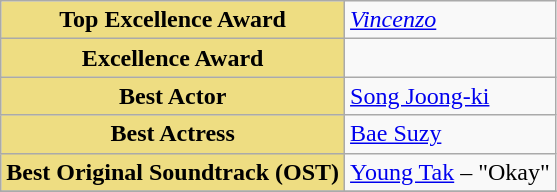<table class="wikitable">
<tr>
<th style="background:#EEDD82; text-align:center">Top Excellence Award</th>
<td><em><a href='#'>Vincenzo</a></em></td>
</tr>
<tr>
<th style="background:#EEDD82; text-align:center">Excellence Award</th>
<td></td>
</tr>
<tr>
<th style="background:#EEDD82; text-align:center">Best Actor</th>
<td><a href='#'>Song Joong-ki</a><br></td>
</tr>
<tr>
<th style="background:#EEDD82; text-align:center">Best Actress</th>
<td><a href='#'>Bae Suzy</a><br></td>
</tr>
<tr>
<th style="background:#EEDD82; text-align:center">Best Original Soundtrack (OST)</th>
<td><a href='#'>Young Tak</a> – "Okay"<br></td>
</tr>
<tr>
</tr>
</table>
